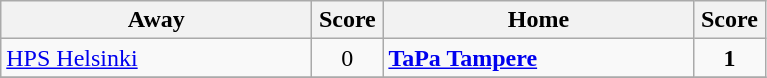<table class="wikitable">
<tr>
<th width="200">Away</th>
<th width="40">Score</th>
<th width="200">Home</th>
<th width="40">Score</th>
</tr>
<tr>
<td><a href='#'>HPS Helsinki</a></td>
<td align=center>0</td>
<td><strong><a href='#'>TaPa Tampere</a></strong></td>
<td align=center><strong>1</strong></td>
</tr>
<tr>
</tr>
</table>
